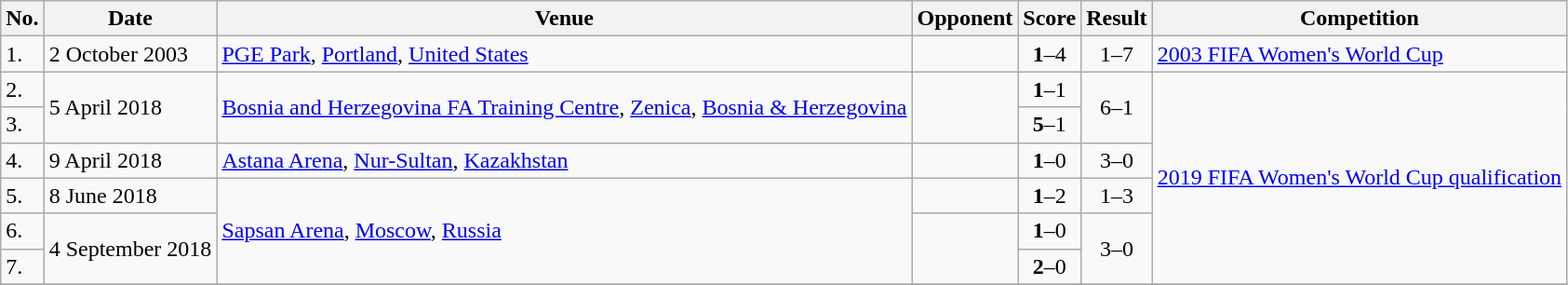<table class="wikitable">
<tr>
<th>No.</th>
<th>Date</th>
<th>Venue</th>
<th>Opponent</th>
<th>Score</th>
<th>Result</th>
<th>Competition</th>
</tr>
<tr>
<td>1.</td>
<td>2 October 2003</td>
<td><a href='#'>PGE Park</a>, <a href='#'>Portland</a>, <a href='#'>United States</a></td>
<td></td>
<td align=center><strong>1</strong>–4</td>
<td align=center>1–7</td>
<td><a href='#'>2003 FIFA Women's World Cup</a></td>
</tr>
<tr>
<td>2.</td>
<td rowspan=2>5 April 2018</td>
<td rowspan=2><a href='#'>Bosnia and Herzegovina FA Training Centre</a>, <a href='#'>Zenica</a>, <a href='#'>Bosnia & Herzegovina</a></td>
<td rowspan=2></td>
<td align=center><strong>1</strong>–1</td>
<td rowspan=2 align=center>6–1</td>
<td rowspan=6><a href='#'>2019 FIFA Women's World Cup qualification</a></td>
</tr>
<tr>
<td>3.</td>
<td align=center><strong>5</strong>–1</td>
</tr>
<tr>
<td>4.</td>
<td>9 April 2018</td>
<td><a href='#'>Astana Arena</a>, <a href='#'>Nur-Sultan</a>, <a href='#'>Kazakhstan</a></td>
<td></td>
<td align=center><strong>1</strong>–0</td>
<td align=center>3–0</td>
</tr>
<tr>
<td>5.</td>
<td>8 June 2018</td>
<td rowspan=3><a href='#'>Sapsan Arena</a>, <a href='#'>Moscow</a>, <a href='#'>Russia</a></td>
<td></td>
<td align=center><strong>1</strong>–2</td>
<td align=center>1–3</td>
</tr>
<tr>
<td>6.</td>
<td rowspan=2>4 September 2018</td>
<td rowspan=2></td>
<td align=center><strong>1</strong>–0</td>
<td rowspan=2 align=center>3–0</td>
</tr>
<tr>
<td>7.</td>
<td align=center><strong>2</strong>–0</td>
</tr>
<tr>
</tr>
</table>
